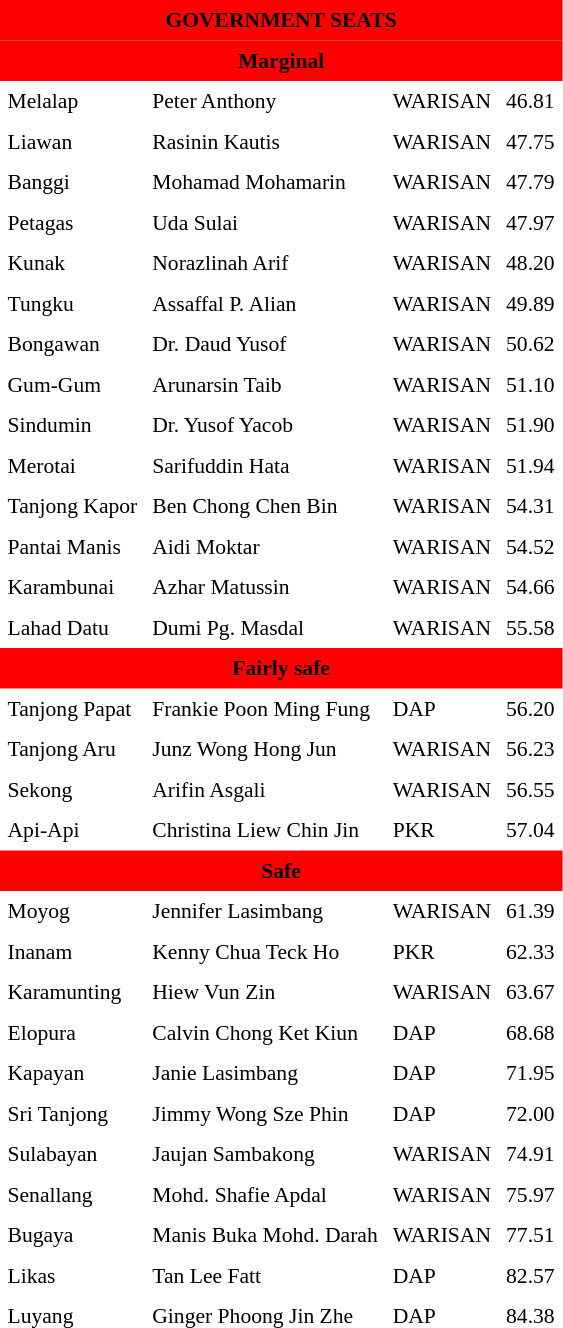<table class="toccolours mw-collapsible mw-collapsed" cellpadding="5" cellspacing="0" style="float:left; margin-right:.5em; margin-top:.4em; font-size:90%;">
<tr>
<td colspan="4"  style="text-align:center; background:red;"><span><strong>GOVERNMENT SEATS</strong></span></td>
</tr>
<tr>
<td colspan="4"  style="text-align:center; background:red;"><span><strong>Marginal</strong></span></td>
</tr>
<tr>
<td>Melalap</td>
<td>Peter Anthony</td>
<td>WARISAN</td>
<td style="text-align:center;">46.81</td>
</tr>
<tr>
<td>Liawan</td>
<td>Rasinin Kautis</td>
<td>WARISAN</td>
<td style="text-align:center;">47.75</td>
</tr>
<tr>
<td>Banggi</td>
<td>Mohamad Mohamarin</td>
<td>WARISAN</td>
<td style="text-align:center;">47.79</td>
</tr>
<tr>
<td>Petagas</td>
<td>Uda Sulai</td>
<td>WARISAN</td>
<td style="text-align:center;">47.97</td>
</tr>
<tr>
<td>Kunak</td>
<td>Norazlinah Arif</td>
<td>WARISAN</td>
<td style="text-align:center;">48.20</td>
</tr>
<tr>
<td>Tungku</td>
<td>Assaffal P. Alian</td>
<td>WARISAN</td>
<td style="text-align:center;">49.89</td>
</tr>
<tr>
<td>Bongawan</td>
<td>Dr. Daud Yusof</td>
<td>WARISAN</td>
<td style="text-align:center;">50.62</td>
</tr>
<tr>
<td>Gum-Gum</td>
<td>Arunarsin Taib</td>
<td>WARISAN</td>
<td style="text-align:center;">51.10</td>
</tr>
<tr>
<td>Sindumin</td>
<td>Dr. Yusof Yacob</td>
<td>WARISAN</td>
<td style="text-align:center;">51.90</td>
</tr>
<tr>
<td>Merotai</td>
<td>Sarifuddin Hata</td>
<td>WARISAN</td>
<td style="text-align:center;">51.94</td>
</tr>
<tr>
<td>Tanjong Kapor</td>
<td>Ben Chong Chen Bin</td>
<td>WARISAN</td>
<td style="text-align:center;">54.31</td>
</tr>
<tr>
<td>Pantai Manis</td>
<td>Aidi Moktar</td>
<td>WARISAN</td>
<td style="text-align:center;">54.52</td>
</tr>
<tr>
<td>Karambunai</td>
<td>Azhar Matussin</td>
<td>WARISAN</td>
<td style="text-align:center;">54.66</td>
</tr>
<tr>
<td>Lahad Datu</td>
<td>Dumi Pg. Masdal</td>
<td>WARISAN</td>
<td style="text-align:center;">55.58</td>
</tr>
<tr>
<td colspan="4"  style="text-align:center; background:red;"><span><strong>Fairly safe</strong></span></td>
</tr>
<tr>
<td>Tanjong Papat</td>
<td>Frankie Poon Ming Fung</td>
<td>DAP</td>
<td style="text-align:center;">56.20</td>
</tr>
<tr>
<td>Tanjong Aru</td>
<td>Junz Wong Hong Jun</td>
<td>WARISAN</td>
<td style="text-align:center;">56.23</td>
</tr>
<tr>
<td>Sekong</td>
<td>Arifin Asgali</td>
<td>WARISAN</td>
<td style="text-align:center;">56.55</td>
</tr>
<tr>
<td>Api-Api</td>
<td>Christina Liew Chin Jin</td>
<td>PKR</td>
<td style="text-align:center;">57.04</td>
</tr>
<tr>
<td colspan="4"  style="text-align:center; background:red;"><span><strong>Safe</strong></span></td>
</tr>
<tr>
<td>Moyog</td>
<td>Jennifer Lasimbang</td>
<td>WARISAN</td>
<td style="text-align:center;">61.39</td>
</tr>
<tr>
<td>Inanam</td>
<td>Kenny Chua Teck Ho</td>
<td>PKR</td>
<td style="text-align:center;">62.33</td>
</tr>
<tr>
<td>Karamunting</td>
<td>Hiew Vun Zin</td>
<td>WARISAN</td>
<td style="text-align:center;">63.67</td>
</tr>
<tr>
<td>Elopura</td>
<td>Calvin Chong Ket Kiun</td>
<td>DAP</td>
<td style="text-align:center;">68.68</td>
</tr>
<tr>
<td>Kapayan</td>
<td>Janie Lasimbang</td>
<td>DAP</td>
<td style="text-align:center;">71.95</td>
</tr>
<tr>
<td>Sri Tanjong</td>
<td>Jimmy Wong Sze Phin</td>
<td>DAP</td>
<td style="text-align:center;">72.00</td>
</tr>
<tr>
<td>Sulabayan</td>
<td>Jaujan Sambakong</td>
<td>WARISAN</td>
<td style="text-align:center;">74.91</td>
</tr>
<tr>
<td>Senallang</td>
<td>Mohd. Shafie Apdal</td>
<td>WARISAN</td>
<td style="text-align:center;">75.97</td>
</tr>
<tr>
<td>Bugaya</td>
<td>Manis Buka Mohd. Darah</td>
<td>WARISAN</td>
<td style="text-align:center;">77.51</td>
</tr>
<tr>
<td>Likas</td>
<td>Tan Lee Fatt</td>
<td>DAP</td>
<td style="text-align:center;">82.57</td>
</tr>
<tr>
<td>Luyang</td>
<td>Ginger Phoong Jin Zhe</td>
<td>DAP</td>
<td style="text-align:center;">84.38</td>
</tr>
</table>
